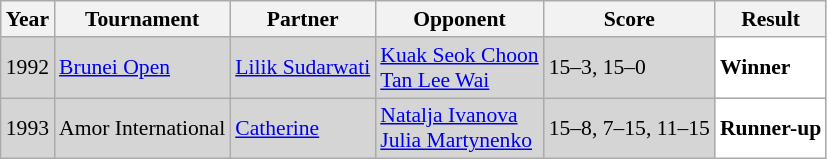<table class="sortable wikitable" style="font-size: 90%;">
<tr>
<th>Year</th>
<th>Tournament</th>
<th>Partner</th>
<th>Opponent</th>
<th>Score</th>
<th>Result</th>
</tr>
<tr style="background:#D5D5D5">
<td align="center">1992</td>
<td align="left"><a href='#'>Brunei Open</a></td>
<td align="left"> <a href='#'>Lilik Sudarwati</a></td>
<td align="left"> <a href='#'>Kuak Seok Choon</a> <br>  <a href='#'>Tan Lee Wai</a></td>
<td align="left">15–3, 15–0</td>
<td style="text-align:left; background:white"> <strong>Winner</strong></td>
</tr>
<tr style="background:#D5D5D5">
<td align="center">1993</td>
<td align="left">Amor International</td>
<td align="left"> <a href='#'>Catherine</a></td>
<td align="left"> <a href='#'>Natalja Ivanova</a> <br>  <a href='#'>Julia Martynenko</a></td>
<td align="left">15–8, 7–15, 11–15</td>
<td style="text-align:left; background:white"> <strong>Runner-up</strong></td>
</tr>
</table>
